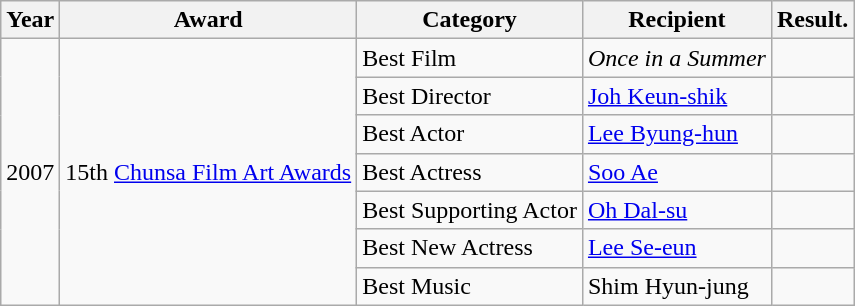<table class=wikitable>
<tr>
<th>Year</th>
<th>Award</th>
<th>Category</th>
<th>Recipient</th>
<th>Result.</th>
</tr>
<tr>
<td rowspan=7>2007</td>
<td rowspan=7>15th <a href='#'>Chunsa Film Art Awards</a></td>
<td>Best Film</td>
<td><em>Once in a Summer</em></td>
<td></td>
</tr>
<tr>
<td>Best Director</td>
<td><a href='#'>Joh Keun-shik</a></td>
<td></td>
</tr>
<tr>
<td>Best Actor</td>
<td><a href='#'>Lee Byung-hun</a></td>
<td></td>
</tr>
<tr>
<td>Best Actress</td>
<td><a href='#'>Soo Ae</a></td>
<td></td>
</tr>
<tr>
<td>Best Supporting Actor</td>
<td><a href='#'>Oh Dal-su</a></td>
<td></td>
</tr>
<tr>
<td>Best New Actress</td>
<td><a href='#'>Lee Se-eun</a></td>
<td></td>
</tr>
<tr>
<td>Best Music</td>
<td>Shim Hyun-jung</td>
<td></td>
</tr>
</table>
